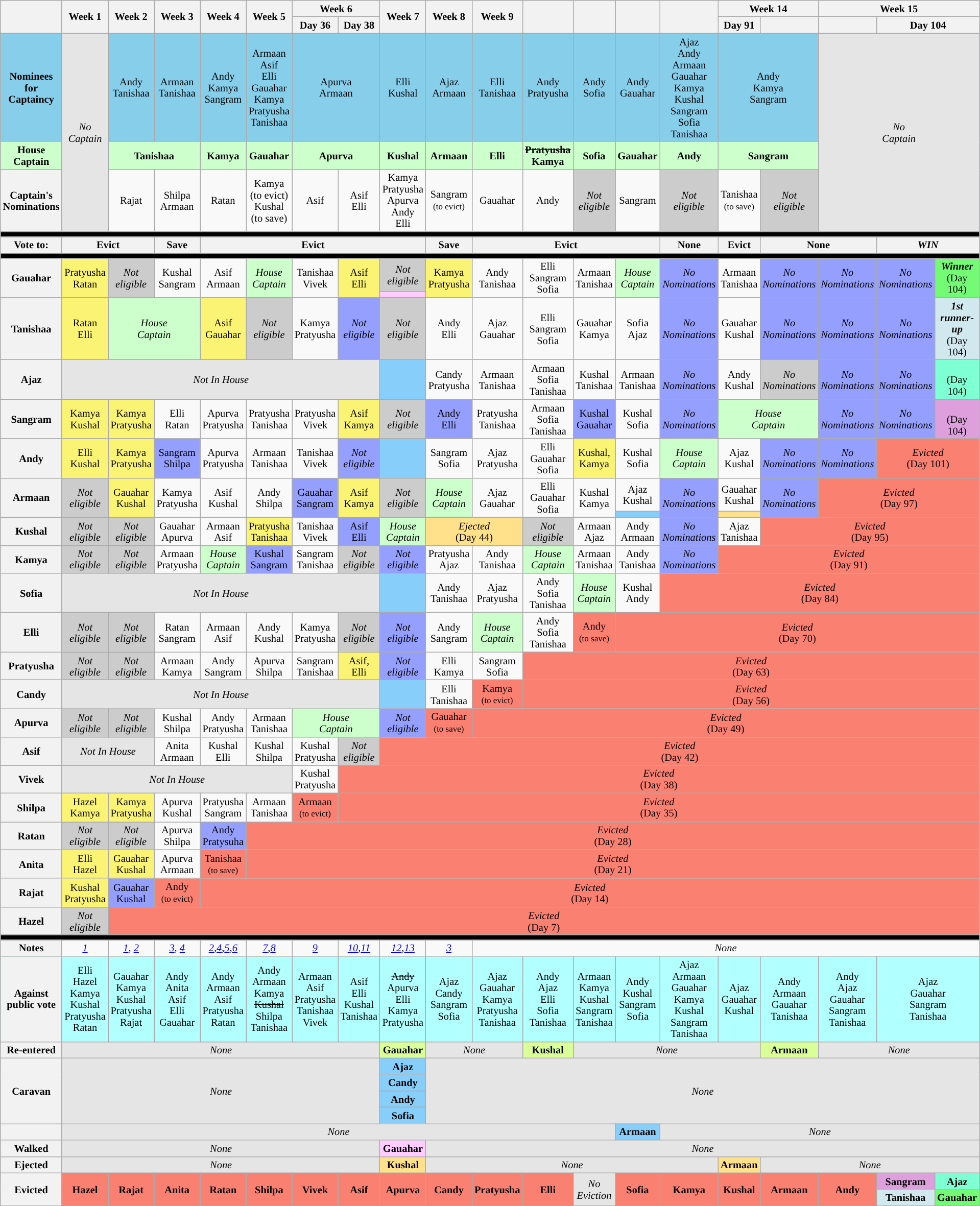<table class="wikitable" style="text-align:center; width:100%; font-size:85%; line-height:15px;">
<tr>
<th rowspan="2" style="width:5%;"></th>
<th rowspan="2" style="width:5%;">Week 1</th>
<th rowspan="2" style="width:5%;">Week 2</th>
<th rowspan="2" style="width:5%;">Week 3</th>
<th rowspan="2" style="width:5%;">Week 4</th>
<th rowspan="2" style="width:5%;">Week 5</th>
<th colspan="2" style="width:5%;">Week 6</th>
<th rowspan="2" style="width:5%;">Week 7</th>
<th rowspan="2" style="width:5%;">Week 8</th>
<th rowspan="2" style="width:5%;">Week 9</th>
<th rowspan="2" style="width:5%;"></th>
<th rowspan="2" style="width:5%;"></th>
<th rowspan="2" style="width:5%;"></th>
<th rowspan="2" style="width:5%;"></th>
<th colspan="2" style="width:5%;">Week 14</th>
<th colspan="3" style="width:5%;" style="background:#FFD700;">Week 15</th>
</tr>
<tr>
<th style="width:5%;">Day 36</th>
<th style="width:5%;">Day 38</th>
<th style="width:5%;">Day 91</th>
<th style="width:5%;"></th>
<th style="width:5%;"></th>
<th colspan="2" style="width:5%;" style="background:#FFD700;">Day 104</th>
</tr>
<tr style="background:#87CEEB;" |>
<th style="background:#87CEEB;">Nominees for<br>Captaincy</th>
<td rowspan="3" style="background:#E5E5E5;"><em>No<br>Captain</em></td>
<td>Andy<br>Tanishaa</td>
<td>Armaan<br>Tanishaa</td>
<td>Andy<br>Kamya<br>Sangram</td>
<td>Armaan<br>Asif<br>Elli<br>Gauahar<br>Kamya<br>Pratyusha<br>Tanishaa</td>
<td colspan="2">Apurva<br>Armaan</td>
<td>Elli<br>Kushal</td>
<td>Ajaz<br>Armaan</td>
<td>Elli<br>Tanishaa</td>
<td>Andy<br>Pratyusha</td>
<td>Andy<br>Sofia</td>
<td>Andy<br>Gauahar</td>
<td>Ajaz<br>Andy<br>Armaan<br>Gauahar<br>Kamya<br>Kushal<br>Sangram<br>Sofia<br>Tanishaa</td>
<td colspan="2">Andy<br>Kamya<br>Sangram</td>
<td colspan="3" rowspan="3" style="background:#E5E5E5;"><em>No<br>Captain</em></td>
</tr>
<tr style="background:#cfc;">
<th style="background:#cfc;">House<br>Captain</th>
<td colspan="2"><strong>Tanishaa</strong></td>
<td><strong>Kamya</strong></td>
<td><strong>Gauahar</strong></td>
<td colspan="2"><strong>Apurva</strong></td>
<td><strong>Kushal</strong></td>
<td><strong>Armaan</strong></td>
<td><strong>Elli</strong></td>
<td><strong><s>Pratyusha</s><br>Kamya</strong></td>
<td><strong>Sofia</strong></td>
<td><strong>Gauahar</strong></td>
<td><strong>Andy</strong></td>
<td colspan="2"><strong>Sangram</strong></td>
</tr>
<tr>
<th>Captain's<br>Nominations</th>
<td>Rajat</td>
<td>Shilpa<br>Armaan</td>
<td>Ratan</td>
<td>Kamya<br>(to evict)<br>Kushal<br>(to save)</td>
<td>Asif</td>
<td>Asif<br>Elli</td>
<td>Kamya<br>Pratyusha<br>Apurva<br>Andy<br>Elli</td>
<td>Sangram<br><small>(to evict)</small></td>
<td>Gauahar</td>
<td>Andy</td>
<td style="background:#ccc;"><em>Not<br>eligible</em></td>
<td>Sangram</td>
<td style="background:#ccc;"><em>Not<br>eligible</em></td>
<td>Tanishaa<br><small>(to save)</small></td>
<td style="background:#ccc;"><em>Not<br>eligible</em></td>
</tr>
<tr>
<th colspan="20" style="background:#000;"></th>
</tr>
<tr>
<th>Vote to:</th>
<th colspan="2">Evict</th>
<th>Save</th>
<th colspan="5">Evict</th>
<th>Save</th>
<th colspan="4">Evict</th>
<th>None</th>
<th>Evict</th>
<th colspan="2">None</th>
<th colspan="2"><em>WIN</em></th>
</tr>
<tr>
<th colspan="20" style="background:#000;"></th>
</tr>
<tr>
<th rowspan="2">Gauahar</th>
<td rowspan="2" style="background:#FBF373;">Pratyusha<br>Ratan</td>
<td rowspan="2" style="background:#ccc;"><em>Not<br>eligible</em></td>
<td rowspan="2">Kushal<br>Sangram</td>
<td rowspan="2">Asif<br>Armaan</td>
<td rowspan="2" style="background:#cfc;"><em>House<br>Captain</em></td>
<td rowspan="2">Tanishaa<br>Vivek</td>
<td rowspan="2" style="background:#FBF373;">Asif<br>Elli</td>
<td style="background:#ccc;"><em>Not<br>eligible</em></td>
<td rowspan="2" style="background:#FBF373;">Kamya<br>Pratyusha</td>
<td rowspan="2">Andy<br>Tanishaa</td>
<td rowspan="2">Elli<br>Sangram<br>Sofia</td>
<td rowspan="2">Armaan<br>Tanishaa</td>
<td rowspan="2" style="background:#cfc;"><em>House<br>Captain</em></td>
<td rowspan="2" style="background:#959FFD;"><em>No<br>Nominations</em></td>
<td rowspan="2">Armaan<br>Tanishaa</td>
<td rowspan="2" style="background:#959FFD;"><em>No<br>Nominations</em></td>
<td rowspan="2" style="background:#959FFD;"><em>No<br>Nominations</em></td>
<td rowspan="2" style="background:#959FFD;"><em>No<br>Nominations</em></td>
<td rowspan="2" style="background:#73FB76;"><strong><em>Winner</em></strong><br>(Day 104)</td>
</tr>
<tr>
<td style="background:#fcf;"></td>
</tr>
<tr>
<th>Tanishaa</th>
<td style="background:#FBF373;">Ratan<br>Elli</td>
<td colspan="2" style="background:#cfc;"><em>House<br>Captain</em></td>
<td style="background:#FBF373;">Asif<br>Gauahar</td>
<td style="background:#ccc;"><em>Not<br>eligible</em></td>
<td>Kamya<br>Pratyusha</td>
<td style="background:#959FFD;"><em>Not<br>eligible</em></td>
<td style="background:#ccc;"><em>Not<br>eligible</em></td>
<td>Andy<br>Elli</td>
<td>Ajaz<br>Gauahar</td>
<td>Elli<br>Sangram<br>Sofia</td>
<td>Gauahar<br>Kamya</td>
<td>Sofia<br>Ajaz</td>
<td style="background:#959FFD;"><em>No<br>Nominations</em></td>
<td>Gauahar<br>Kushal</td>
<td style="background:#959FFD;"><em>No<br>Nominations</em></td>
<td style="background:#959FFD;"><em>No<br>Nominations</em></td>
<td style="background:#959FFD;"><em>No<br>Nominations</em></td>
<td style="background:#D1E8EF;"><strong><em>1st runner-up</em></strong><br>(Day 104)</td>
</tr>
<tr>
<th>Ajaz</th>
<td colspan="7" style="background:#E5E5E5;"><em>Not In House</em></td>
<td style="background:#87CEFA;"></td>
<td>Candy<br>Pratyusha</td>
<td>Armaan<br>Tanishaa</td>
<td>Armaan<br>Sofia<br>Tanishaa</td>
<td>Kushal<br>Tanishaa</td>
<td>Armaan<br>Tanishaa</td>
<td style="background:#959FFD;"><em>No<br>Nominations</em></td>
<td>Andy<br>Kushal</td>
<td style="background:#ccc;"><em>No<br>Nominations</em></td>
<td style="background:#959FFD;"><em>No<br>Nominations</em></td>
<td style="background:#959FFD;"><em>No<br>Nominations</em></td>
<td style="background:#7FFFD4;"><br>(Day 104)</td>
</tr>
<tr>
<th>Sangram</th>
<td style="background:#FBF373;">Kamya<br>Kushal</td>
<td style="background:#FBF373;">Kamya<br>Pratyusha</td>
<td>Elli<br>Ratan</td>
<td>Apurva<br>Pratyusha</td>
<td>Pratyusha<br>Tanishaa</td>
<td>Pratyusha<br>Vivek</td>
<td style="background:#FBF373;">Asif<br>Kamya</td>
<td style="background:#ccc;"><em>Not<br>eligible</em></td>
<td style="background:#959FFD;">Andy<br>Elli</td>
<td>Pratyusha<br>Tanishaa</td>
<td>Armaan<br>Sofia<br>Tanishaa</td>
<td style="background:#959FFD;">Kushal<br>Gauahar</td>
<td>Kushal<br>Sofia</td>
<td style="background:#959FFD;"><em>No<br>Nominations</em></td>
<td colspan="2" style="background:#cfc;"><em>House<br>Captain</em></td>
<td style="background:#959FFD;"><em>No<br>Nominations</em></td>
<td style="background:#959FFD;"><em>No<br>Nominations</em></td>
<td style="background:#DDA0DD;"><br>(Day 104)</td>
</tr>
<tr>
<th>Andy</th>
<td style="background:#FBF373;">Elli<br>Kushal</td>
<td style="background:#FBF373;">Kamya<br>Pratyusha</td>
<td style="background:#959FFD;">Sangram<br>Shilpa</td>
<td>Apurva<br>Pratyusha</td>
<td>Armaan<br>Tanishaa</td>
<td>Tanishaa<br>Vivek</td>
<td style="background:#959FFD;"><em>Not<br>eligible</em></td>
<td style="background:#87CEFA;"></td>
<td>Sangram<br>Sofia</td>
<td>Ajaz<br>Pratyusha</td>
<td>Elli<br>Gauahar<br>Sofia</td>
<td style="background:#FBF373;">Kushal,<br>Kamya</td>
<td>Kushal<br>Sofia</td>
<td style="background:#cfc;"><em>House<br>Captain</em></td>
<td>Ajaz<br>Kushal</td>
<td style="background:#959FFD;"><em>No<br>Nominations</em></td>
<td style="background:#959FFD;"><em>No<br>Nominations</em></td>
<td colspan="2" style="background:#FA8072;"><em>Evicted</em><br>(Day 101)</td>
</tr>
<tr>
<th rowspan="2">Armaan</th>
<td rowspan="2" style="background:#ccc;"><em>Not<br>eligible</em></td>
<td rowspan="2" style="background:#FBF373;">Gauahar<br>Kushal</td>
<td rowspan="2">Kamya<br>Pratyusha</td>
<td rowspan="2">Asif<br>Kushal</td>
<td rowspan="2">Andy<br>Shilpa</td>
<td rowspan="2" style="background:#959FFD;">Gauahar<br>Sangram</td>
<td rowspan="2" style="background:#FBF373;">Asif<br>Kamya</td>
<td rowspan="2" style="background:#ccc;"><em>Not<br>eligible</em></td>
<td rowspan="2" style="background:#cfc;"><em>House<br>Captain</em></td>
<td rowspan="2">Ajaz<br>Gauahar</td>
<td rowspan="2">Elli<br>Gauahar<br>Sofia</td>
<td rowspan="2">Kushal<br>Kamya</td>
<td>Ajaz<br>Kushal</td>
<td rowspan="2" style="background:#959FFD;"><em>No<br>Nominations</em></td>
<td>Gauahar<br>Kushal</td>
<td rowspan="2" style="background:#959FFD;"><em>No<br>Nominations</em></td>
<td rowspan="2" colspan="3" style="background:#FA8072;"><em>Evicted</em><br>(Day 97)</td>
</tr>
<tr>
<td style="background:#87CEFA;"></td>
<td style="background:#FFE08B;"></td>
</tr>
<tr>
<th>Kushal</th>
<td style="background:#ccc;"><em>Not<br>eligible</em></td>
<td style="background:#ccc;"><em>Not<br>eligible</em></td>
<td>Gauahar<br>Apurva</td>
<td>Armaan<br>Asif</td>
<td style="background:#FBF373;">Pratyusha<br>Tanishaa</td>
<td>Tanishaa<br>Vivek</td>
<td style="background:#959FFD;">Asif<br>Elli</td>
<td style="background:#cfc;"><em>House<br>Captain</em></td>
<td colspan="2" style="background:#FFE08B;"><em>Ejected</em><br>(Day 44)</td>
<td style="background:#ccc;"><em>Not<br>eligible</em></td>
<td>Armaan<br>Ajaz</td>
<td>Andy<br>Armaan</td>
<td style="background:#959FFD;"><em>No<br>Nominations</em></td>
<td>Ajaz<br>Tanishaa</td>
<td colspan="4" style="background:#FA8072;"><em>Evicted</em><br>(Day 95)</td>
</tr>
<tr>
<th>Kamya</th>
<td style="background:#ccc;"><em>Not<br>eligible</em></td>
<td style="background:#ccc;"><em>Not<br>eligible</em></td>
<td>Armaan<br>Pratyusha</td>
<td style="background:#cfc;"><em>House<br>Captain</em></td>
<td style="background:#959FFD;">Kushal<br>Sangram</td>
<td>Sangram<br>Tanishaa</td>
<td style="background:#ccc;"><em>Not<br>eligible</em></td>
<td style="background:#959FFD;"><em>Not<br>eligible</em></td>
<td>Pratyusha<br>Ajaz</td>
<td>Andy<br>Tanishaa</td>
<td style="background:#cfc;"><em>House<br>Captain</em></td>
<td>Armaan<br>Tanishaa</td>
<td>Andy<br>Tanishaa</td>
<td style="background:#959FFD;"><em>No<br>Nominations</em></td>
<td colspan="5" style="background:#FA8072;"><em>Evicted</em><br>(Day 91)</td>
</tr>
<tr>
<th>Sofia</th>
<td colspan="7" style="background:#E5E5E5;"><em>Not In House</em></td>
<td style="background:#87CEFA;"></td>
<td>Andy<br>Tanishaa</td>
<td>Ajaz<br>Pratyusha</td>
<td>Andy<br>Sofia<br>Tanishaa</td>
<td style="background:#cfc;"><em>House<br>Captain</em></td>
<td>Kushal<br>Andy</td>
<td colspan="6" style="background:#FA8072;"><em>Evicted</em><br>(Day 84)</td>
</tr>
<tr>
<th>Elli</th>
<td style="background:#ccc;"><em>Not<br>eligible</em></td>
<td style="background:#ccc;"><em>Not<br>eligible</em></td>
<td>Ratan<br>Sangram</td>
<td>Armaan<br>Asif</td>
<td>Andy<br>Kushal</td>
<td>Kamya<br>Pratyusha</td>
<td style="background:#ccc;"><em>Not<br>eligible</em></td>
<td style="background:#959FFD;"><em>Not<br>eligible</em></td>
<td>Andy<br>Sangram</td>
<td style="background:#cfc;"><em>House<br>Captain</em></td>
<td>Andy<br>Sofia<br>Tanishaa</td>
<td style="background:#FA8072;">Andy<br><small>(to save)</small></td>
<td colspan="7" style="background:#FA8072;"><em>Evicted</em><br>(Day 70)</td>
</tr>
<tr>
<th>Pratyusha</th>
<td style="background:#ccc;"><em>Not<br>eligible</em></td>
<td style="background:#ccc;"><em>Not<br>eligible</em></td>
<td>Armaan<br>Kamya</td>
<td>Andy<br>Sangram</td>
<td>Apurva<br>Shilpa</td>
<td>Sangram<br>Tanishaa</td>
<td style="background:#FBF373;">Asif,<br>Elli</td>
<td style="background:#959FFD;"><em>Not<br>eligible</em></td>
<td>Elli<br>Kamya</td>
<td>Sangram<br>Sofia</td>
<td colspan="9" style="background:#FA8072;"><em>Evicted</em><br>(Day 63)</td>
</tr>
<tr>
<th>Candy</th>
<td colspan="7" style="background:#E5E5E5;"><em>Not In House</em></td>
<td style="background:#87CEFA;"></td>
<td>Elli<br>Tanishaa</td>
<td style="background:#FA8072;">Kamya<br><small>(to evict)</small></td>
<td colspan="9" style="background:#FA8072;"><em>Evicted</em><br>(Day 56)</td>
</tr>
<tr>
<th>Apurva</th>
<td style="background:#ccc;"><em>Not<br>eligible</em></td>
<td style="background:#ccc;"><em>Not<br>eligible</em></td>
<td>Kushal<br>Shilpa</td>
<td>Andy<br>Pratyusha</td>
<td>Armaan<br>Tanishaa</td>
<td colspan="2" style="background:#cfc;"><em>House<br>Captain</em></td>
<td style="background:#959FFD;"><em>Not<br>eligible</em></td>
<td style="background:#FA8072;">Gauahar<br><small>(to save)</small></td>
<td colspan="10" style="background:#FA8072;"><em>Evicted</em><br>(Day 49)</td>
</tr>
<tr>
<th>Asif</th>
<td colspan="2" style="background:#E5E5E5;"><em>Not In House</em></td>
<td>Anita<br>Armaan</td>
<td>Kushal<br>Elli</td>
<td>Kushal<br>Shilpa</td>
<td>Kushal<br>Pratyusha</td>
<td style="background:#ccc;"><em>Not<br>eligible</em></td>
<td colspan="12" style="background:#FA8072;"><em>Evicted</em><br>(Day 42)</td>
</tr>
<tr>
<th>Vivek</th>
<td colspan="5" style="background:#E5E5E5;"><em>Not In House</em></td>
<td>Kushal<br>Pratyusha</td>
<td colspan="13" style="background:#FA8072;"><em>Evicted</em><br>(Day 38)</td>
</tr>
<tr>
<th>Shilpa</th>
<td style="background:#FBF373;">Hazel<br>Kamya</td>
<td style="background:#FBF373;">Kamya<br>Pratyusha</td>
<td>Apurva<br>Kushal</td>
<td>Pratyusha<br>Sangram</td>
<td>Armaan<br>Tanishaa</td>
<td style="background:#FA8072;">Armaan<br><small>(to evict)</small></td>
<td colspan="13" style="background:#FA8072;"><em>Evicted</em><br>(Day 35)</td>
</tr>
<tr>
<th>Ratan</th>
<td style="background:#ccc;"><em>Not<br>eligible</em></td>
<td style="background:#ccc;"><em>Not<br>eligible</em></td>
<td>Apurva<br>Shilpa</td>
<td style="background:#959FFD;">Andy<br>Pratysuha</td>
<td colspan="15" style="background:#FA8072;"><em>Evicted</em><br>(Day 28)</td>
</tr>
<tr>
<th>Anita</th>
<td style="background:#FBF373;">Elli<br>Hazel</td>
<td style="background:#FBF373;">Gauahar<br>Kushal</td>
<td>Apurva<br>Armaan</td>
<td style="background:#FA8072;">Tanishaa<br><small>(to save)</small></td>
<td colspan="15" style="background:#FA8072;"><em>Evicted</em><br>(Day 21)</td>
</tr>
<tr>
<th>Rajat</th>
<td style="background:#FBF373;">Kushal<br>Pratyusha</td>
<td style="background:#959FFD;">Gauahar<br>Kushal</td>
<td style="background:#FA8072;">Andy<br><small>(to evict)</small></td>
<td colspan="16" style="background:#FA8072;"><em>Evicted</em><br>(Day 14)</td>
</tr>
<tr>
<th>Hazel</th>
<td style="background:#ccc;"><em>Not<br>eligible</em></td>
<td colspan="18" style="background:#FA8072;"><em>Evicted</em><br>(Day 7)</td>
</tr>
<tr>
<th colspan="20" style="background:#000;"></th>
</tr>
<tr>
<th>Notes</th>
<td><em><a href='#'>1</a></em></td>
<td><em><a href='#'>1</a></em>, <em><a href='#'>2</a></em></td>
<td><em><a href='#'>3</a></em>, <em><a href='#'>4</a></em></td>
<td><em><a href='#'>2</a></em>,<em><a href='#'>4</a></em>,<em><a href='#'>5</a></em>,<em><a href='#'>6</a></em></td>
<td><em><a href='#'>7</a></em>,<em><a href='#'>8</a></em></td>
<td><em><a href='#'>9</a></em></td>
<td><em><a href='#'>10</a></em>,<em><a href='#'>11</a></em></td>
<td><em><a href='#'>12</a></em>,<em><a href='#'>13</a></em></td>
<td><em><a href='#'>3</a></em></td>
<td colspan="10"><em>None</em></td>
</tr>
<tr style="background:#B2FFFF">
<th>Against<br>public vote</th>
<td>Elli<br>Hazel<br>Kamya<br>Kushal<br>Pratyusha<br>Ratan</td>
<td>Gauahar<br>Kamya<br>Kushal<br>Pratyusha<br>Rajat</td>
<td>Andy<br>Anita<br>Asif<br>Elli<br>Gauahar</td>
<td>Andy<br>Armaan<br>Asif<br>Pratyusha<br>Ratan</td>
<td>Andy<br>Armaan<br>Kamya<br><s>Kushal</s><br>Shilpa<br>Tanishaa</td>
<td>Armaan<br>Asif<br>Pratyusha<br>Tanishaa<br>Vivek</td>
<td>Asif<br>Elli<br>Kushal<br>Tanishaa</td>
<td><s>Andy</s><br>Apurva<br>Elli<br>Kamya<br>Pratyusha</td>
<td>Ajaz<br>Candy<br>Sangram<br>Sofia</td>
<td>Ajaz<br>Gauahar<br>Kamya<br>Pratyusha<br>Tanishaa</td>
<td>Andy<br>Ajaz<br>Elli<br>Sofia<br>Tanishaa</td>
<td>Armaan<br>Kamya<br>Kushal<br>Sangram<br>Tanishaa</td>
<td>Andy<br>Kushal<br>Sangram<br>Sofia</td>
<td>Ajaz<br>Armaan<br>Gauahar<br>Kamya<br>Kushal<br>Sangram<br>Tanishaa</td>
<td>Ajaz<br>Gauahar<br>Kushal</td>
<td>Andy<br>Armaan<br>Gauahar<br>Tanishaa</td>
<td>Andy<br>Ajaz<br>Gauahar<br>Sangram<br>Tanishaa</td>
<td colspan="2">Ajaz<br>Gauahar<br>Sangram<br>Tanishaa</td>
</tr>
<tr>
<th>Re-entered</th>
<td colspan="7" style="background:#E5E5E5;"><em>None</em></td>
<td style="background:#DAFF99;"><strong>Gauahar</strong></td>
<td colspan="2" style="background:#E5E5E5;"><em>None</em></td>
<td style="background:#DAFF99;"><strong>Kushal</strong></td>
<td colspan="4" style="background:#E5E5E5;"><em>None</em></td>
<td style="background:#DAFF99;"><strong>Armaan</strong></td>
<td colspan="3" style="background:#E5E5E5;"><em>None</em></td>
</tr>
<tr>
<th rowspan="4">Caravan</th>
<td rowspan="4" colspan="7" style="background:#E5E5E5;"><em>None</em></td>
<td style="background:#87CEFA;"><strong>Ajaz</strong></td>
<td rowspan="4" colspan="13" style="background:#E5E5E5;"><em>None</em></td>
</tr>
<tr>
<td style="background:#87CEFA;"><strong>Candy</strong></td>
</tr>
<tr>
<td style="background:#87CEFA;"><strong>Andy</strong></td>
</tr>
<tr>
<td style="background:#87CEFA;"><strong>Sofia</strong></td>
</tr>
<tr>
<th></th>
<td colspan="12" style="background:#E5E5E5;"><em>None</em></td>
<td style="background:#87CEFA;"><strong>Armaan</strong></td>
<td colspan="7" style="background:#E5E5E5;"><em>None</em></td>
</tr>
<tr>
<th>Walked</th>
<td colspan="7" style="background:#E5E5E5;"><em>None</em></td>
<td style="background:#fcf;"><strong>Gauahar</strong></td>
<td colspan="12" style="background:#E5E5E5;"><em>None</em></td>
</tr>
<tr>
<th>Ejected</th>
<td colspan="7" style="background:#E5E5E5;"><em>None</em></td>
<td style="background:#FFE08B;"><strong>Kushal</strong></td>
<td colspan="6" style="background:#E5E5E5;"><em>None</em></td>
<td style="background:#FFE08B;"><strong>Armaan</strong></td>
<td colspan="5" style="background:#E5E5E5;"><em>None</em></td>
</tr>
<tr>
<th rowspan="2">Evicted</th>
<td rowspan="2" style="background:#FA8072;"><strong>Hazel</strong></td>
<td rowspan="2" style="background:#FA8072;"><strong>Rajat</strong></td>
<td rowspan="2" style="background:#FA8072;"><strong>Anita</strong></td>
<td rowspan="2" style="background:#FA8072;"><strong>Ratan</strong></td>
<td rowspan="2" style="background:#FA8072;"><strong>Shilpa</strong></td>
<td rowspan="2" style="background:#FA8072;"><strong>Vivek</strong></td>
<td rowspan="2" style="background:#FA8072;"><strong>Asif</strong></td>
<td rowspan="2" style="background:#FA8072;"><strong>Apurva</strong></td>
<td rowspan="2" style="background:#FA8072;"><strong>Candy</strong></td>
<td rowspan="2" style="background:#FA8072;"><strong>Pratyusha</strong></td>
<td rowspan="2" style="background:#FA8072;"><strong>Elli</strong></td>
<td rowspan="2" style="background:#E5E5E5;"><em>No<br>Eviction</em></td>
<td rowspan="2" style="background:#FA8072;"><strong>Sofia</strong></td>
<td rowspan="2" style="background:#FA8072;"><strong>Kamya</strong></td>
<td rowspan="2" style="background:#FA8072;"><strong>Kushal</strong></td>
<td rowspan="2" style="background:#FA8072;"><strong>Armaan</strong></td>
<td rowspan="2" style="background:#FA8072;"><strong>Andy</strong></td>
<td style="background:#DDA0DD;"><strong>Sangram</strong></td>
<td style="background:#7FFFD4;"><strong>Ajaz</strong></td>
</tr>
<tr>
<td style="background:#D1E8EF;"><strong>Tanishaa</strong></td>
<td style="background:#73FB76;"><strong>Gauahar</strong></td>
</tr>
</table>
